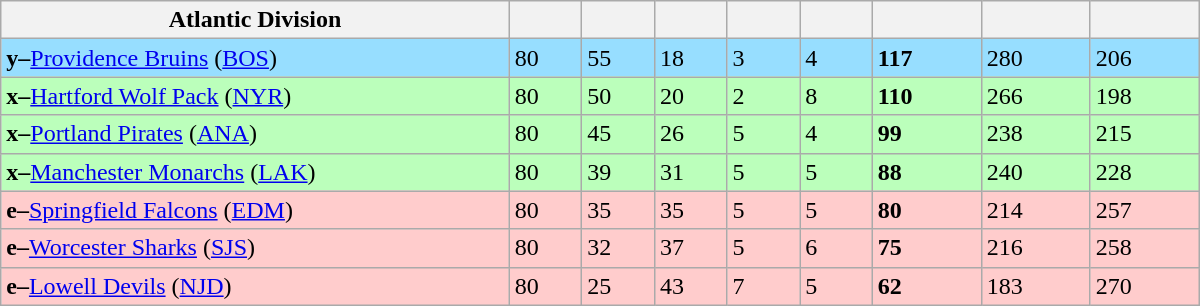<table class="wikitable" style="width:50em">
<tr>
<th width="35%">Atlantic Division</th>
<th width="5%"></th>
<th width="5%"></th>
<th width="5%"></th>
<th width="5%"></th>
<th width="5%"></th>
<th width="7.5%"></th>
<th width="7.5%"></th>
<th width="7.5%"></th>
</tr>
<tr bgcolor="#97DEFF">
<td><strong>y–</strong><a href='#'>Providence Bruins</a> (<a href='#'>BOS</a>)</td>
<td>80</td>
<td>55</td>
<td>18</td>
<td>3</td>
<td>4</td>
<td><strong>117</strong></td>
<td>280</td>
<td>206</td>
</tr>
<tr bgcolor="#bbffbb">
<td><strong>x–</strong><a href='#'>Hartford Wolf Pack</a> (<a href='#'>NYR</a>)</td>
<td>80</td>
<td>50</td>
<td>20</td>
<td>2</td>
<td>8</td>
<td><strong>110</strong></td>
<td>266</td>
<td>198</td>
</tr>
<tr bgcolor="#bbffbb">
<td><strong>x–</strong><a href='#'>Portland Pirates</a> (<a href='#'>ANA</a>)</td>
<td>80</td>
<td>45</td>
<td>26</td>
<td>5</td>
<td>4</td>
<td><strong>99</strong></td>
<td>238</td>
<td>215</td>
</tr>
<tr bgcolor="#bbffbb">
<td><strong>x–</strong><a href='#'>Manchester Monarchs</a> (<a href='#'>LAK</a>)</td>
<td>80</td>
<td>39</td>
<td>31</td>
<td>5</td>
<td>5</td>
<td><strong>88</strong></td>
<td>240</td>
<td>228</td>
</tr>
<tr bgcolor=#ffcccc>
<td><strong>e–</strong><a href='#'>Springfield Falcons</a> (<a href='#'>EDM</a>)</td>
<td>80</td>
<td>35</td>
<td>35</td>
<td>5</td>
<td>5</td>
<td><strong>80</strong></td>
<td>214</td>
<td>257</td>
</tr>
<tr bgcolor=#ffcccc>
<td><strong>e–</strong><a href='#'>Worcester Sharks</a> (<a href='#'>SJS</a>)</td>
<td>80</td>
<td>32</td>
<td>37</td>
<td>5</td>
<td>6</td>
<td><strong>75</strong></td>
<td>216</td>
<td>258</td>
</tr>
<tr bgcolor=#ffcccc>
<td><strong>e–</strong><a href='#'>Lowell Devils</a> (<a href='#'>NJD</a>)</td>
<td>80</td>
<td>25</td>
<td>43</td>
<td>7</td>
<td>5</td>
<td><strong>62</strong></td>
<td>183</td>
<td>270</td>
</tr>
</table>
